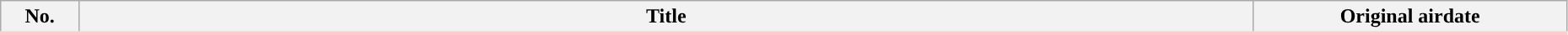<table class="wikitable" width="98%">
<tr style="border-bottom:3px solid #FCC;”">
<th width="5%">No.</th>
<th>Title</th>
<th width="20%">Original airdate<br>

















































</th>
</tr>
</table>
